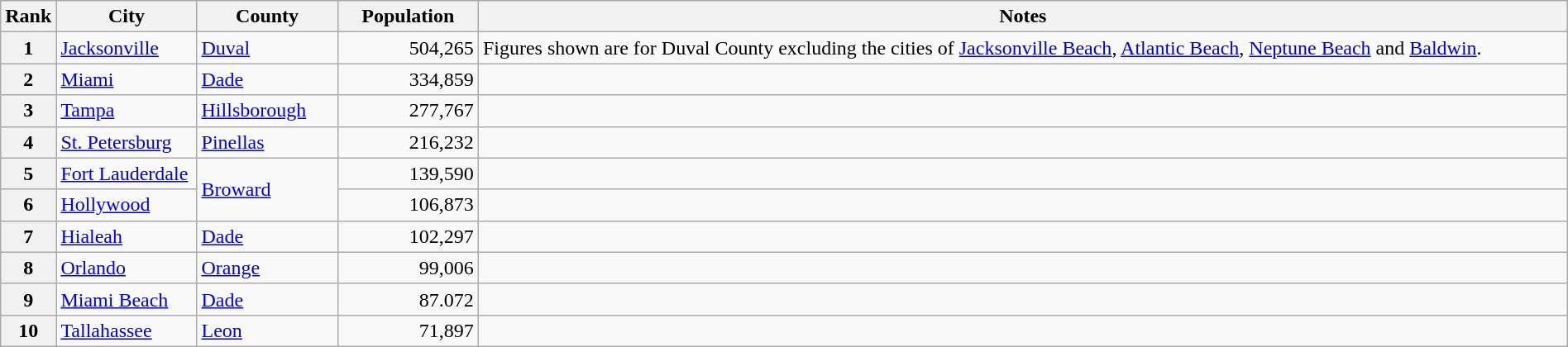<table class="wikitable plainrowheaders" style="width:100%">
<tr>
<th scope="col" style="width:3%;">Rank</th>
<th scope="col" style="width:9%;">City</th>
<th scope="col" style="width:9%;">County</th>
<th scope="col" style="width:9%;">Population</th>
<th scope="col" style="width:70%;">Notes</th>
</tr>
<tr>
<th scope="row">1</th>
<td><a href='#'>Jacksonville</a></td>
<td><a href='#'>Duval</a></td>
<td align="right">504,265</td>
<td>Figures shown are for Duval County excluding the cities of <a href='#'>Jacksonville Beach</a>, <a href='#'>Atlantic Beach</a>, <a href='#'>Neptune Beach</a> and <a href='#'>Baldwin</a>.</td>
</tr>
<tr>
<th scope="row">2</th>
<td><a href='#'>Miami</a></td>
<td><a href='#'>Dade</a></td>
<td align="right">334,859</td>
<td></td>
</tr>
<tr>
<th scope="row">3</th>
<td><a href='#'>Tampa</a></td>
<td><a href='#'>Hillsborough</a></td>
<td align="right">277,767</td>
<td></td>
</tr>
<tr>
<th scope="row">4</th>
<td><a href='#'>St. Petersburg</a></td>
<td><a href='#'>Pinellas</a></td>
<td align="right">216,232</td>
<td></td>
</tr>
<tr>
<th scope="row">5</th>
<td><a href='#'>Fort Lauderdale</a></td>
<td rowspan="2"><a href='#'>Broward</a></td>
<td align="right">139,590</td>
<td></td>
</tr>
<tr>
<th scope="row">6</th>
<td><a href='#'>Hollywood</a></td>
<td align="right">106,873</td>
<td></td>
</tr>
<tr>
<th scope="row">7</th>
<td><a href='#'>Hialeah</a></td>
<td><a href='#'>Dade</a></td>
<td align="right">102,297</td>
<td></td>
</tr>
<tr>
<th scope="row">8</th>
<td><a href='#'>Orlando</a></td>
<td><a href='#'>Orange</a></td>
<td align="right">99,006</td>
<td></td>
</tr>
<tr>
<th scope="row">9</th>
<td><a href='#'>Miami Beach</a></td>
<td><a href='#'>Dade</a></td>
<td align="right">87.072</td>
<td></td>
</tr>
<tr>
<th scope="row">10</th>
<td><a href='#'>Tallahassee</a></td>
<td><a href='#'>Leon</a></td>
<td align="right">71,897</td>
<td></td>
</tr>
</table>
